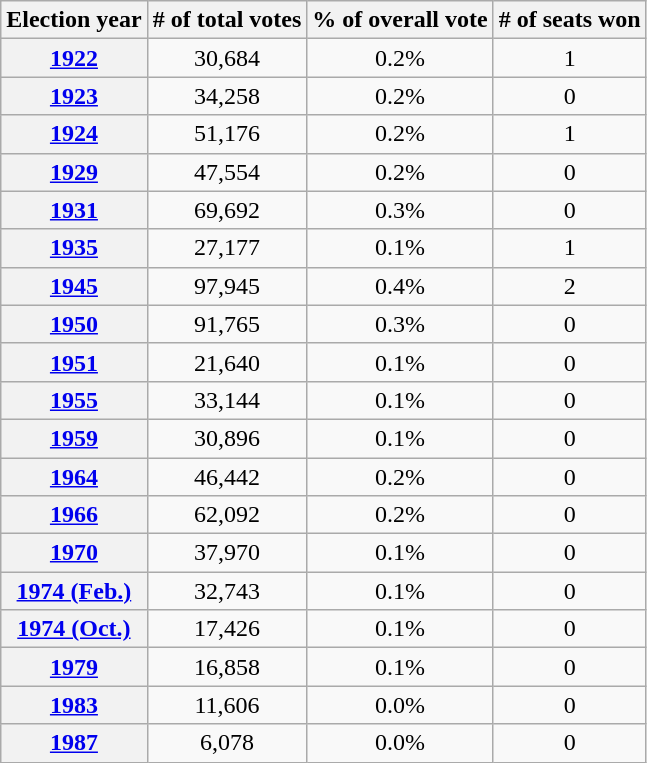<table class="wikitable">
<tr>
<th>Election year</th>
<th># of total votes</th>
<th>% of overall vote</th>
<th># of seats won</th>
</tr>
<tr>
<th><a href='#'>1922</a></th>
<td style="text-align:center;">30,684 </td>
<td style="text-align:center;">0.2% </td>
<td style="text-align:center;">1 </td>
</tr>
<tr>
<th><a href='#'>1923</a></th>
<td style="text-align:center;">34,258</td>
<td style="text-align:center;">0.2% </td>
<td style="text-align:center;">0 </td>
</tr>
<tr>
<th><a href='#'>1924</a></th>
<td style="text-align:center;">51,176 </td>
<td style="text-align:center;">0.2% </td>
<td style="text-align:center;">1 </td>
</tr>
<tr>
<th><a href='#'>1929</a></th>
<td style="text-align:center;">47,554 </td>
<td style="text-align:center;">0.2% </td>
<td style="text-align:center;">0 </td>
</tr>
<tr>
<th><a href='#'>1931</a></th>
<td style="text-align:center;">69,692 </td>
<td style="text-align:center;">0.3% </td>
<td style="text-align:center;">0 </td>
</tr>
<tr>
<th><a href='#'>1935</a></th>
<td style="text-align:center;">27,177 </td>
<td style="text-align:center;">0.1% </td>
<td style="text-align:center;">1 </td>
</tr>
<tr>
<th><a href='#'>1945</a></th>
<td style="text-align:center;">97,945 </td>
<td style="text-align:center;">0.4% </td>
<td style="text-align:center;">2 </td>
</tr>
<tr>
<th><a href='#'>1950</a></th>
<td style="text-align:center;">91,765 </td>
<td style="text-align:center;">0.3% </td>
<td style="text-align:center;">0 </td>
</tr>
<tr>
<th><a href='#'>1951</a></th>
<td style="text-align:center;">21,640 </td>
<td style="text-align:center;">0.1% </td>
<td style="text-align:center;">0 </td>
</tr>
<tr>
<th><a href='#'>1955</a></th>
<td style="text-align:center;">33,144 </td>
<td style="text-align:center;">0.1% </td>
<td style="text-align:center;">0 </td>
</tr>
<tr>
<th><a href='#'>1959</a></th>
<td style="text-align:center;">30,896 </td>
<td style="text-align:center;">0.1% </td>
<td style="text-align:center;">0 </td>
</tr>
<tr>
<th><a href='#'>1964</a></th>
<td style="text-align:center;">46,442 </td>
<td style="text-align:center;">0.2% </td>
<td style="text-align:center;">0 </td>
</tr>
<tr>
<th><a href='#'>1966</a></th>
<td style="text-align:center;">62,092 </td>
<td style="text-align:center;">0.2% </td>
<td style="text-align:center;">0 </td>
</tr>
<tr>
<th><a href='#'>1970</a></th>
<td style="text-align:center;">37,970</td>
<td style="text-align:center;">0.1% </td>
<td style="text-align:center;">0 </td>
</tr>
<tr>
<th><a href='#'>1974 (Feb.)</a></th>
<td style="text-align:center;">32,743 </td>
<td style="text-align:center;">0.1% </td>
<td style="text-align:center;">0 </td>
</tr>
<tr>
<th><a href='#'>1974 (Oct.)</a></th>
<td style="text-align:center;">17,426 </td>
<td style="text-align:center;">0.1% </td>
<td style="text-align:center;">0 </td>
</tr>
<tr>
<th><a href='#'>1979</a></th>
<td style="text-align:center;">16,858 </td>
<td style="text-align:center;">0.1% </td>
<td style="text-align:center;">0 </td>
</tr>
<tr>
<th><a href='#'>1983</a></th>
<td style="text-align:center;">11,606 </td>
<td style="text-align:center;">0.0% </td>
<td style="text-align:center;">0 </td>
</tr>
<tr>
<th><a href='#'>1987</a></th>
<td style="text-align:center;">6,078 </td>
<td style="text-align:center;">0.0% </td>
<td style="text-align:center;">0 </td>
</tr>
</table>
